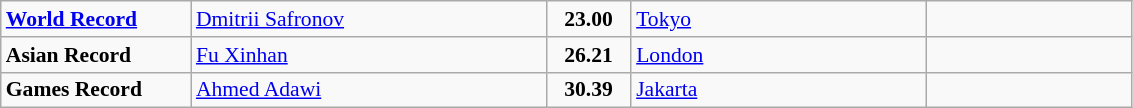<table class="nowrap wikitable" style="font-size:90%">
<tr>
<td width="120"><strong><a href='#'>World Record</a></strong></td>
<td width="230"> <a href='#'>Dmitrii Safronov</a></td>
<td align="center" width="50"><strong>23.00</strong></td>
<td width="190"> <a href='#'>Tokyo</a></td>
<td align="right" width="130"></td>
</tr>
<tr>
<td><strong>Asian Record</strong></td>
<td> <a href='#'>Fu Xinhan</a></td>
<td align="center"><strong>26.21</strong></td>
<td> <a href='#'>London</a></td>
<td align="right"></td>
</tr>
<tr>
<td><strong>Games Record</strong></td>
<td> <a href='#'>Ahmed Adawi</a></td>
<td align="center"><strong>30.39</strong></td>
<td> <a href='#'>Jakarta</a></td>
<td align="right"></td>
</tr>
</table>
